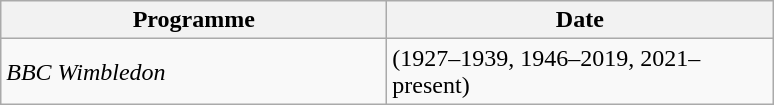<table class="wikitable">
<tr>
<th width=250>Programme</th>
<th width=250>Date</th>
</tr>
<tr>
<td><em>BBC Wimbledon</em></td>
<td>(1927–1939, 1946–2019, 2021–present)</td>
</tr>
</table>
